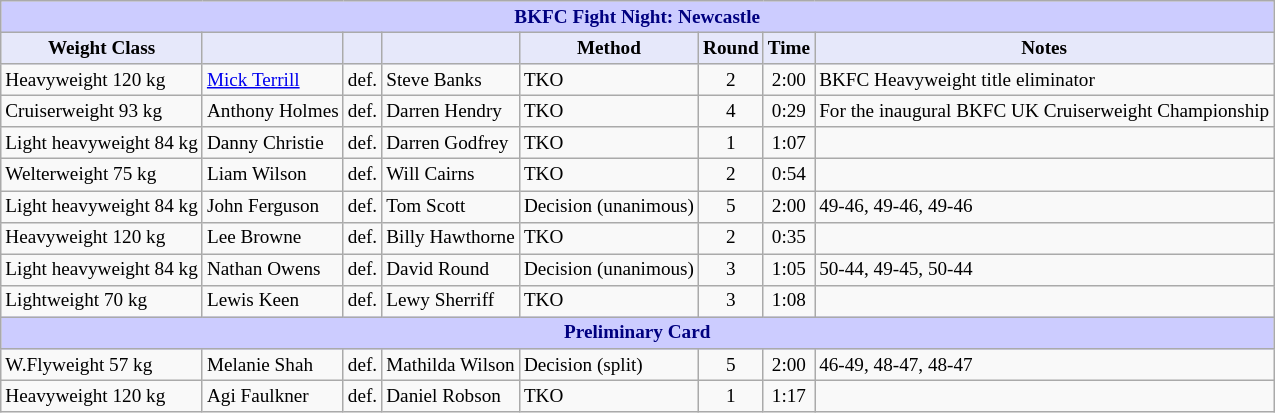<table class="wikitable" style="font-size: 80%;">
<tr>
<th colspan="8" style="background-color: #ccf; color: #000080; text-align: center;"><strong>BKFC Fight Night: Newcastle</strong></th>
</tr>
<tr>
<th colspan="1" style="background-color: #E6E8FA; color: #000000; text-align: center;">Weight Class</th>
<th colspan="1" style="background-color: #E6E8FA; color: #000000; text-align: center;"></th>
<th colspan="1" style="background-color: #E6E8FA; color: #000000; text-align: center;"></th>
<th colspan="1" style="background-color: #E6E8FA; color: #000000; text-align: center;"></th>
<th colspan="1" style="background-color: #E6E8FA; color: #000000; text-align: center;">Method</th>
<th colspan="1" style="background-color: #E6E8FA; color: #000000; text-align: center;">Round</th>
<th colspan="1" style="background-color: #E6E8FA; color: #000000; text-align: center;">Time</th>
<th colspan="1" style="background-color: #E6E8FA; color: #000000; text-align: center;">Notes</th>
</tr>
<tr>
<td>Heavyweight 120 kg</td>
<td> <a href='#'>Mick Terrill</a></td>
<td align=center>def.</td>
<td> Steve Banks</td>
<td>TKO</td>
<td align=center>2</td>
<td align=center>2:00</td>
<td>BKFC Heavyweight title eliminator</td>
</tr>
<tr>
<td>Cruiserweight 93 kg</td>
<td> Anthony Holmes</td>
<td align=center>def.</td>
<td> Darren Hendry</td>
<td>TKO</td>
<td align=center>4</td>
<td align=center>0:29</td>
<td>For the inaugural BKFC UK Cruiserweight Championship</td>
</tr>
<tr>
<td>Light heavyweight 84 kg</td>
<td> Danny Christie</td>
<td align=center>def.</td>
<td> Darren Godfrey</td>
<td>TKO</td>
<td align=center>1</td>
<td align=center>1:07</td>
<td></td>
</tr>
<tr>
<td>Welterweight 75 kg</td>
<td> Liam Wilson</td>
<td align=center>def.</td>
<td> Will Cairns</td>
<td>TKO</td>
<td align=center>2</td>
<td align=center>0:54</td>
<td></td>
</tr>
<tr>
<td>Light heavyweight 84 kg</td>
<td> John Ferguson</td>
<td align=center>def.</td>
<td> Tom Scott</td>
<td>Decision (unanimous)</td>
<td align=center>5</td>
<td align=center>2:00</td>
<td>49-46, 49-46, 49-46</td>
</tr>
<tr>
<td>Heavyweight 120 kg</td>
<td> Lee Browne</td>
<td align=center>def.</td>
<td> Billy Hawthorne</td>
<td>TKO</td>
<td align=center>2</td>
<td align=center>0:35</td>
<td></td>
</tr>
<tr>
<td>Light heavyweight 84 kg</td>
<td> Nathan Owens</td>
<td align=center>def.</td>
<td> David Round</td>
<td>Decision (unanimous)</td>
<td align=center>3</td>
<td align=center>1:05</td>
<td>50-44, 49-45, 50-44</td>
</tr>
<tr>
<td>Lightweight 70 kg</td>
<td> Lewis Keen</td>
<td align=center>def.</td>
<td> Lewy Sherriff</td>
<td>TKO</td>
<td align=center>3</td>
<td align=center>1:08</td>
<td></td>
</tr>
<tr>
<th colspan="8" style="background-color: #ccf; color: #000080; text-align: center;"><strong>Preliminary Card</strong></th>
</tr>
<tr>
<td>W.Flyweight 57 kg</td>
<td> Melanie Shah</td>
<td align=center>def.</td>
<td> Mathilda Wilson</td>
<td>Decision (split)</td>
<td align=center>5</td>
<td align=center>2:00</td>
<td>46-49, 48-47, 48-47</td>
</tr>
<tr>
<td>Heavyweight 120 kg</td>
<td> Agi Faulkner</td>
<td align=center>def.</td>
<td> Daniel Robson</td>
<td>TKO</td>
<td align=center>1</td>
<td align=center>1:17</td>
<td></td>
</tr>
</table>
